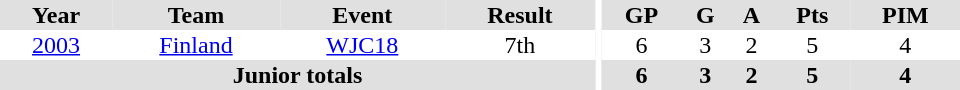<table border="0" cellpadding="1" cellspacing="0" ID="Table3" style="text-align:center; width:40em">
<tr ALIGN="center" bgcolor="#e0e0e0">
<th>Year</th>
<th>Team</th>
<th>Event</th>
<th>Result</th>
<th rowspan="99" bgcolor="#ffffff"></th>
<th>GP</th>
<th>G</th>
<th>A</th>
<th>Pts</th>
<th>PIM</th>
</tr>
<tr>
<td><a href='#'>2003</a></td>
<td><a href='#'>Finland</a></td>
<td><a href='#'>WJC18</a></td>
<td>7th</td>
<td>6</td>
<td>3</td>
<td>2</td>
<td>5</td>
<td>4</td>
</tr>
<tr bgcolor="#e0e0e0">
<th colspan="4">Junior totals</th>
<th>6</th>
<th>3</th>
<th>2</th>
<th>5</th>
<th>4</th>
</tr>
</table>
